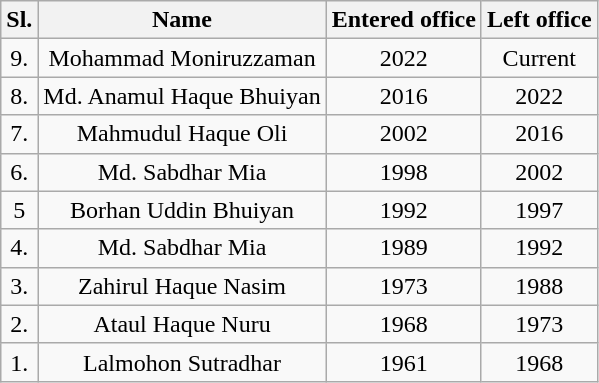<table class="wikitable" style="text-align:center">
<tr>
<th>Sl.</th>
<th>Name</th>
<th>Entered office</th>
<th>Left office</th>
</tr>
<tr>
<td>9.</td>
<td>Mohammad Moniruzzaman</td>
<td>2022</td>
<td>Current</td>
</tr>
<tr>
<td>8.</td>
<td>Md. Anamul Haque Bhuiyan</td>
<td>2016</td>
<td>2022</td>
</tr>
<tr>
<td>7.</td>
<td>Mahmudul Haque Oli</td>
<td>2002</td>
<td>2016</td>
</tr>
<tr>
<td>6.</td>
<td>Md. Sabdhar Mia</td>
<td>1998</td>
<td>2002</td>
</tr>
<tr>
<td>5</td>
<td>Borhan Uddin Bhuiyan</td>
<td>1992</td>
<td>1997</td>
</tr>
<tr>
<td>4.</td>
<td>Md. Sabdhar Mia</td>
<td>1989</td>
<td>1992</td>
</tr>
<tr>
<td>3.</td>
<td>Zahirul Haque Nasim</td>
<td>1973</td>
<td>1988</td>
</tr>
<tr>
<td>2.</td>
<td>Ataul Haque Nuru</td>
<td>1968</td>
<td>1973</td>
</tr>
<tr>
<td>1.</td>
<td>Lalmohon Sutradhar</td>
<td>1961</td>
<td>1968</td>
</tr>
</table>
